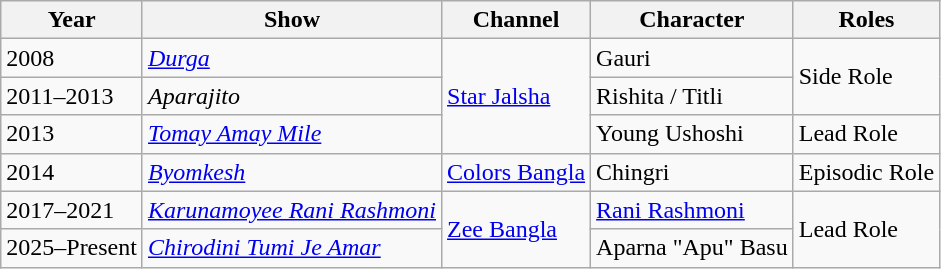<table class="wikitable">
<tr>
<th>Year</th>
<th>Show</th>
<th>Channel</th>
<th>Character</th>
<th>Roles</th>
</tr>
<tr>
<td>2008</td>
<td><em><a href='#'>Durga</a></em></td>
<td rowspan="3"><a href='#'>Star Jalsha</a></td>
<td>Gauri</td>
<td rowspan="2">Side Role</td>
</tr>
<tr>
<td>2011–2013</td>
<td><em>Aparajito</em></td>
<td>Rishita / Titli</td>
</tr>
<tr>
<td>2013</td>
<td><em><a href='#'>Tomay Amay Mile</a></em></td>
<td>Young Ushoshi</td>
<td>Lead Role</td>
</tr>
<tr>
<td>2014</td>
<td><em><a href='#'>Byomkesh</a></em></td>
<td><a href='#'>Colors Bangla</a></td>
<td>Chingri</td>
<td>Episodic Role</td>
</tr>
<tr>
<td>2017–2021</td>
<td><em><a href='#'>Karunamoyee Rani Rashmoni</a></em></td>
<td rowspan="2"><a href='#'>Zee Bangla</a></td>
<td><a href='#'>Rani Rashmoni</a></td>
<td rowspan="2">Lead Role</td>
</tr>
<tr>
<td>2025–Present</td>
<td><em><a href='#'>Chirodini Tumi Je Amar</a></em></td>
<td>Aparna "Apu" Basu</td>
</tr>
</table>
